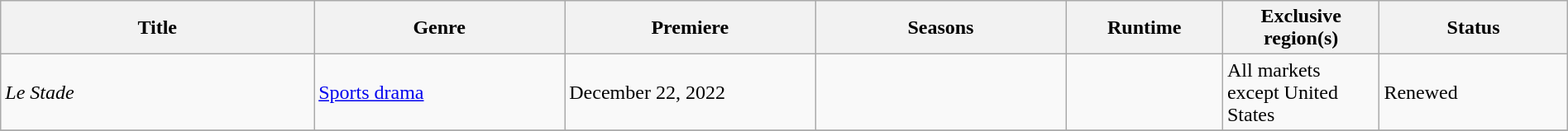<table class="wikitable sortable" style="width:100%;">
<tr>
<th style="width:20%;">Title</th>
<th style="width:16%;">Genre</th>
<th style="width:16%;">Premiere</th>
<th style="width:16%;">Seasons</th>
<th style="width:10%;">Runtime</th>
<th style="width:10%;">Exclusive region(s)</th>
<th style="width:12%;">Status</th>
</tr>
<tr>
<td><em>Le Stade</em></td>
<td><a href='#'>Sports drama</a></td>
<td>December 22, 2022</td>
<td></td>
<td></td>
<td>All markets except United States</td>
<td>Renewed</td>
</tr>
<tr>
</tr>
</table>
